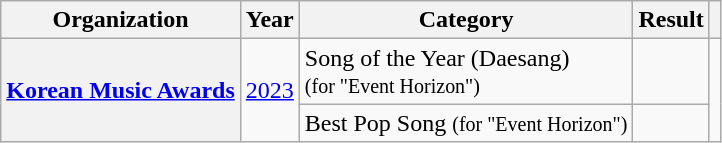<table class="wikitable plainrowheaders sortable">
<tr>
<th scope="col">Organization</th>
<th scope="col">Year</th>
<th scope="col">Category</th>
<th scope="col">Result</th>
<th scope="col" class="unsortable"></th>
</tr>
<tr>
<th scope="row" rowspan="2"><a href='#'>Korean Music Awards</a></th>
<td style="text-align:center" rowspan="2"><a href='#'>2023</a></td>
<td>Song of the Year (Daesang) <br><small>(for "Event Horizon")</small></td>
<td></td>
<td rowspan="2" style="text-align:center"></td>
</tr>
<tr>
<td>Best Pop Song <small>(for "Event Horizon")</small></td>
<td></td>
</tr>
</table>
